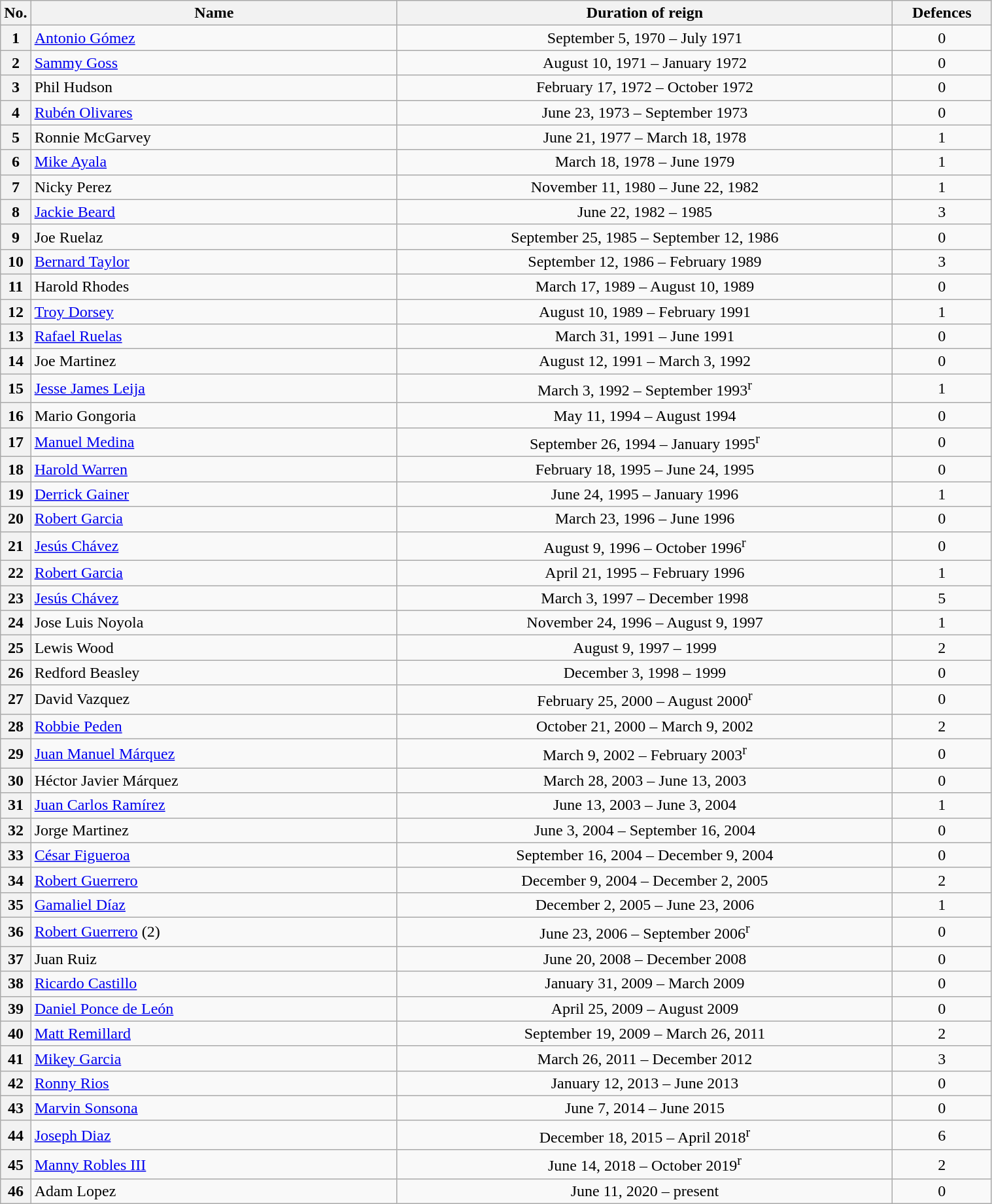<table class="wikitable" width=80%>
<tr>
<th width=3%>No.</th>
<th width=37%>Name</th>
<th width=50%>Duration of reign</th>
<th width=10%>Defences</th>
</tr>
<tr align=center>
<th>1</th>
<td align=left> <a href='#'>Antonio Gómez</a></td>
<td>September 5, 1970 – July 1971</td>
<td>0</td>
</tr>
<tr align=center>
<th>2</th>
<td align=left> <a href='#'>Sammy Goss</a></td>
<td>August 10, 1971 – January 1972</td>
<td>0</td>
</tr>
<tr align=center>
<th>3</th>
<td align=left> Phil Hudson</td>
<td>February 17, 1972 – October 1972</td>
<td>0</td>
</tr>
<tr align=center>
<th>4</th>
<td align=left> <a href='#'>Rubén Olivares</a></td>
<td>June 23, 1973 – September 1973</td>
<td>0</td>
</tr>
<tr align=center>
<th>5</th>
<td align=left> Ronnie McGarvey</td>
<td>June 21, 1977 – March 18, 1978</td>
<td>1</td>
</tr>
<tr align=center>
<th>6</th>
<td align=left> <a href='#'>Mike Ayala</a></td>
<td>March 18, 1978 – June 1979</td>
<td>1</td>
</tr>
<tr align=center>
<th>7</th>
<td align=left> Nicky Perez</td>
<td>November 11, 1980 – June 22, 1982</td>
<td>1</td>
</tr>
<tr align=center>
<th>8</th>
<td align=left> <a href='#'>Jackie Beard</a></td>
<td>June 22, 1982 – 1985</td>
<td>3</td>
</tr>
<tr align=center>
<th>9</th>
<td align=left> Joe Ruelaz</td>
<td>September 25, 1985 – September 12, 1986</td>
<td>0</td>
</tr>
<tr align=center>
<th>10</th>
<td align=left> <a href='#'>Bernard Taylor</a></td>
<td>September 12, 1986 – February 1989</td>
<td>3</td>
</tr>
<tr align=center>
<th>11</th>
<td align=left> Harold Rhodes</td>
<td>March 17, 1989 – August 10, 1989</td>
<td>0</td>
</tr>
<tr align=center>
<th>12</th>
<td align=left> <a href='#'>Troy Dorsey</a></td>
<td>August 10, 1989 – February 1991</td>
<td>1</td>
</tr>
<tr align=center>
<th>13</th>
<td align=left> <a href='#'>Rafael Ruelas</a></td>
<td>March 31, 1991 – June 1991</td>
<td>0</td>
</tr>
<tr align=center>
<th>14</th>
<td align=left> Joe Martinez</td>
<td>August 12, 1991 – March 3, 1992</td>
<td>0</td>
</tr>
<tr align=center>
<th>15</th>
<td align=left> <a href='#'>Jesse James Leija</a></td>
<td>March 3, 1992 – September 1993<sup>r</sup></td>
<td>1</td>
</tr>
<tr align=center>
<th>16</th>
<td align=left> Mario Gongoria</td>
<td>May 11, 1994 – August 1994</td>
<td>0</td>
</tr>
<tr align=center>
<th>17</th>
<td align=left> <a href='#'>Manuel Medina</a></td>
<td>September 26, 1994 – January 1995<sup>r</sup></td>
<td>0</td>
</tr>
<tr align=center>
<th>18</th>
<td align=left> <a href='#'>Harold Warren</a></td>
<td>February 18, 1995 – June 24, 1995</td>
<td>0</td>
</tr>
<tr align=center>
<th>19</th>
<td align=left> <a href='#'>Derrick Gainer</a></td>
<td>June 24, 1995 – January 1996</td>
<td>1</td>
</tr>
<tr align=center>
<th>20</th>
<td align=left> <a href='#'>Robert Garcia</a></td>
<td>March 23, 1996 – June 1996</td>
<td>0</td>
</tr>
<tr align=center>
<th>21</th>
<td align=left> <a href='#'>Jesús Chávez</a></td>
<td>August 9, 1996 – October 1996<sup>r</sup></td>
<td>0</td>
</tr>
<tr align=center>
<th>22</th>
<td align=left> <a href='#'>Robert Garcia</a></td>
<td>April 21, 1995 – February 1996</td>
<td>1</td>
</tr>
<tr align=center>
<th>23</th>
<td align=left> <a href='#'>Jesús Chávez</a></td>
<td>March 3, 1997 – December 1998</td>
<td>5</td>
</tr>
<tr align=center>
<th>24</th>
<td align=left> Jose Luis Noyola</td>
<td>November 24, 1996 – August 9, 1997</td>
<td>1</td>
</tr>
<tr align=center>
<th>25</th>
<td align=left> Lewis Wood</td>
<td>August 9, 1997 – 1999</td>
<td>2</td>
</tr>
<tr align=center>
<th>26</th>
<td align=left> Redford Beasley</td>
<td>December 3, 1998 – 1999</td>
<td>0</td>
</tr>
<tr align=center>
<th>27</th>
<td align=left> David Vazquez</td>
<td>February 25, 2000 – August 2000<sup>r</sup></td>
<td>0</td>
</tr>
<tr align=center>
<th>28</th>
<td align=left> <a href='#'>Robbie Peden</a></td>
<td>October 21, 2000 – March 9, 2002</td>
<td>2</td>
</tr>
<tr align=center>
<th>29</th>
<td align=left> <a href='#'>Juan Manuel Márquez</a></td>
<td>March 9, 2002 – February 2003<sup>r</sup></td>
<td>0</td>
</tr>
<tr align=center>
<th>30</th>
<td align=left> Héctor Javier Márquez</td>
<td>March 28, 2003 – June 13, 2003</td>
<td>0</td>
</tr>
<tr align=center>
<th>31</th>
<td align=left> <a href='#'>Juan Carlos Ramírez</a></td>
<td>June 13, 2003 – June 3, 2004</td>
<td>1</td>
</tr>
<tr align=center>
<th>32</th>
<td align=left> Jorge Martinez</td>
<td>June 3, 2004 – September 16, 2004</td>
<td>0</td>
</tr>
<tr align=center>
<th>33</th>
<td align=left> <a href='#'>César Figueroa</a></td>
<td>September 16, 2004 – December 9, 2004</td>
<td>0</td>
</tr>
<tr align=center>
<th>34</th>
<td align=left> <a href='#'>Robert Guerrero</a></td>
<td>December 9, 2004 – December 2, 2005</td>
<td>2</td>
</tr>
<tr align=center>
<th>35</th>
<td align=left> <a href='#'>Gamaliel Díaz</a></td>
<td>December 2, 2005 – June 23, 2006</td>
<td>1</td>
</tr>
<tr align=center>
<th>36</th>
<td align=left> <a href='#'>Robert Guerrero</a> (2)</td>
<td>June 23, 2006 – September 2006<sup>r</sup></td>
<td>0</td>
</tr>
<tr align=center>
<th>37</th>
<td align=left> Juan Ruiz</td>
<td>June 20, 2008 – December 2008</td>
<td>0</td>
</tr>
<tr align=center>
<th>38</th>
<td align=left> <a href='#'>Ricardo Castillo</a></td>
<td>January 31, 2009 – March 2009</td>
<td>0</td>
</tr>
<tr align=center>
<th>39</th>
<td align=left> <a href='#'>Daniel Ponce de León</a></td>
<td>April 25, 2009 – August 2009</td>
<td>0</td>
</tr>
<tr align=center>
<th>40</th>
<td align=left> <a href='#'>Matt Remillard</a></td>
<td>September 19, 2009 – March 26, 2011</td>
<td>2</td>
</tr>
<tr align=center>
<th>41</th>
<td align=left> <a href='#'>Mikey Garcia</a></td>
<td>March 26, 2011 – December 2012</td>
<td>3</td>
</tr>
<tr align=center>
<th>42</th>
<td align=left> <a href='#'>Ronny Rios</a></td>
<td>January 12, 2013 – June 2013</td>
<td>0</td>
</tr>
<tr align=center>
<th>43</th>
<td align=left> <a href='#'>Marvin Sonsona</a></td>
<td>June 7, 2014 – June 2015</td>
<td>0</td>
</tr>
<tr align=center>
<th>44</th>
<td align=left> <a href='#'>Joseph Diaz</a></td>
<td>December 18, 2015 – April 2018<sup>r</sup></td>
<td>6</td>
</tr>
<tr align=center>
<th>45</th>
<td align=left> <a href='#'>Manny Robles III</a></td>
<td>June 14, 2018 – October 2019<sup>r</sup></td>
<td>2</td>
</tr>
<tr align=center>
<th>46</th>
<td align=left> Adam Lopez</td>
<td>June 11, 2020 – present</td>
<td>0</td>
</tr>
</table>
